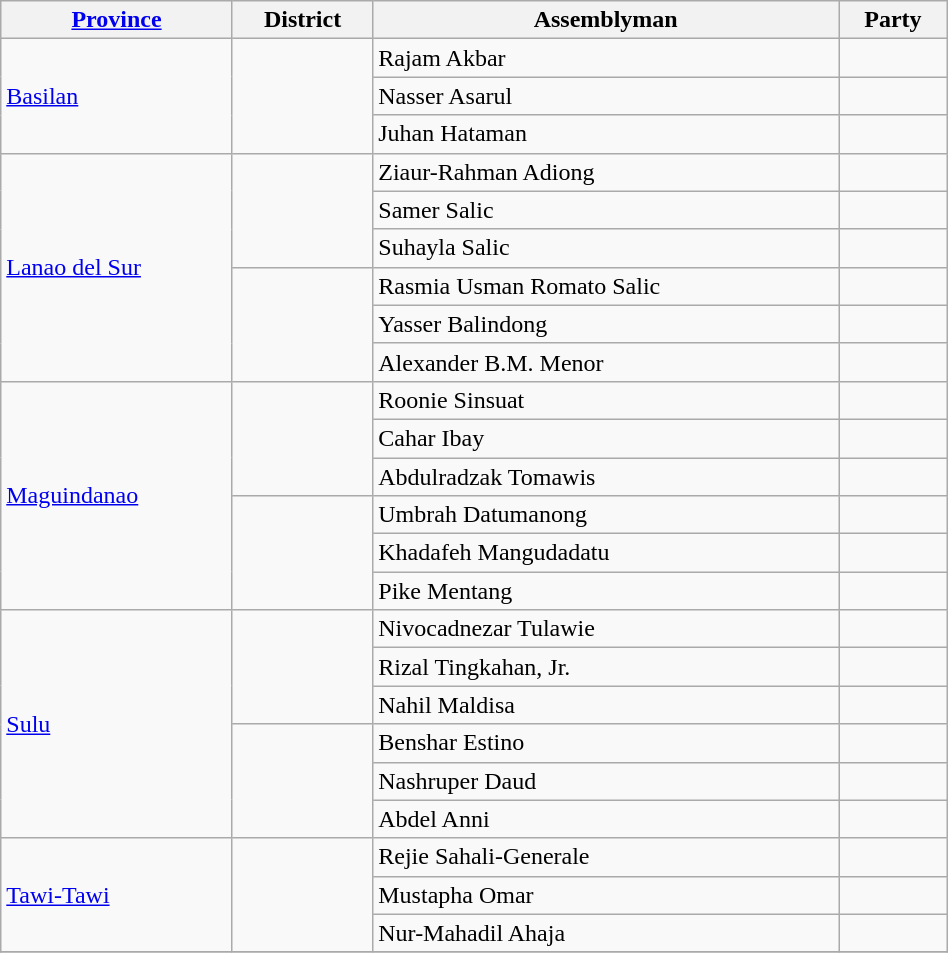<table class="wikitable" width=50%; colspan= 4>
<tr>
<th><a href='#'>Province</a></th>
<th>District</th>
<th>Assemblyman</th>
<th>Party</th>
</tr>
<tr>
<td rowspan=3><a href='#'>Basilan</a></td>
<td rowspan=3></td>
<td>Rajam Akbar</td>
<td></td>
</tr>
<tr>
<td>Nasser Asarul</td>
<td></td>
</tr>
<tr>
<td>Juhan Hataman</td>
<td></td>
</tr>
<tr>
<td rowspan=6><a href='#'>Lanao del Sur</a></td>
<td rowspan=3></td>
<td>Ziaur-Rahman Adiong</td>
<td></td>
</tr>
<tr>
<td>Samer Salic</td>
<td></td>
</tr>
<tr>
<td>Suhayla Salic</td>
<td></td>
</tr>
<tr>
<td rowspan=3></td>
<td>Rasmia Usman Romato Salic</td>
<td></td>
</tr>
<tr>
<td>Yasser Balindong</td>
<td></td>
</tr>
<tr>
<td>Alexander B.M. Menor</td>
<td></td>
</tr>
<tr>
<td rowspan=6><a href='#'>Maguindanao</a></td>
<td rowspan=3></td>
<td>Roonie Sinsuat</td>
<td></td>
</tr>
<tr>
<td>Cahar Ibay</td>
<td></td>
</tr>
<tr>
<td>Abdulradzak Tomawis</td>
<td></td>
</tr>
<tr>
<td rowspan=3></td>
<td>Umbrah Datumanong</td>
<td></td>
</tr>
<tr>
<td>Khadafeh Mangudadatu</td>
<td></td>
</tr>
<tr>
<td>Pike Mentang</td>
<td></td>
</tr>
<tr>
<td rowspan=6><a href='#'>Sulu</a></td>
<td rowspan=3></td>
<td>Nivocadnezar Tulawie</td>
<td></td>
</tr>
<tr>
<td>Rizal Tingkahan, Jr.</td>
<td></td>
</tr>
<tr>
<td>Nahil Maldisa</td>
<td></td>
</tr>
<tr>
<td rowspan=3></td>
<td>Benshar Estino</td>
<td></td>
</tr>
<tr>
<td>Nashruper Daud</td>
<td></td>
</tr>
<tr>
<td>Abdel Anni</td>
<td></td>
</tr>
<tr>
<td rowspan=3><a href='#'>Tawi-Tawi</a></td>
<td rowspan=3></td>
<td>Rejie Sahali-Generale</td>
<td></td>
</tr>
<tr>
<td>Mustapha Omar</td>
<td></td>
</tr>
<tr>
<td>Nur-Mahadil Ahaja</td>
<td></td>
</tr>
<tr>
</tr>
</table>
